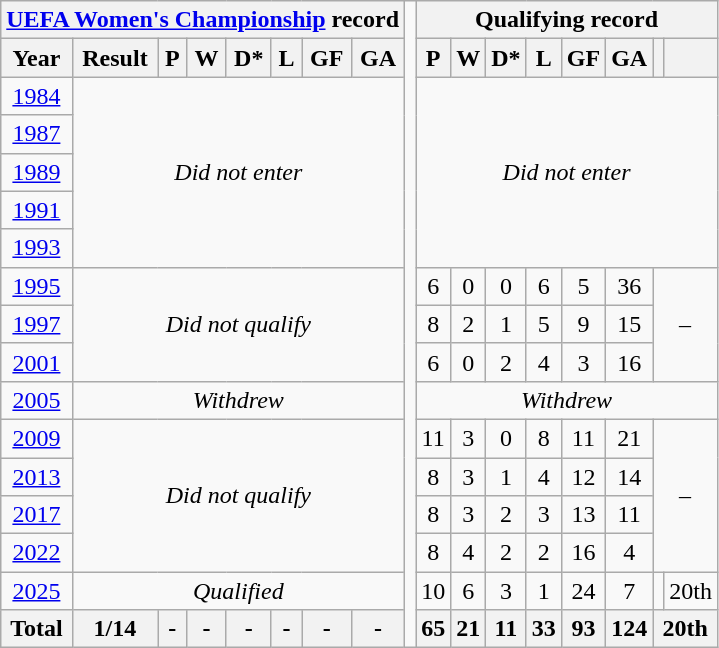<table class="wikitable" style="text-align:center;">
<tr>
<th colspan=8><a href='#'>UEFA Women's Championship</a> record</th>
<td rowspan=99></td>
<th colspan=8>Qualifying record</th>
</tr>
<tr>
<th>Year</th>
<th>Result</th>
<th>P</th>
<th>W</th>
<th>D*</th>
<th>L</th>
<th>GF</th>
<th>GA<br></th>
<th>P</th>
<th>W</th>
<th>D*</th>
<th>L</th>
<th>GF</th>
<th>GA</th>
<th></th>
<th></th>
</tr>
<tr>
<td> <a href='#'>1984</a></td>
<td colspan=7 rowspan=5><em>Did not enter</em></td>
<td colspan=8 rowspan=5><em>Did not enter</em></td>
</tr>
<tr>
<td> <a href='#'>1987</a></td>
</tr>
<tr>
<td> <a href='#'>1989</a></td>
</tr>
<tr>
<td> <a href='#'>1991</a></td>
</tr>
<tr>
<td> <a href='#'>1993</a></td>
</tr>
<tr>
<td> <a href='#'>1995</a></td>
<td colspan=7 rowspan=3><em>Did not qualify</em></td>
<td>6</td>
<td>0</td>
<td>0</td>
<td>6</td>
<td>5</td>
<td>36</td>
<td rowspan=3 colspan=2>–</td>
</tr>
<tr>
<td> <a href='#'>1997</a></td>
<td>8</td>
<td>2</td>
<td>1</td>
<td>5</td>
<td>9</td>
<td>15</td>
</tr>
<tr>
<td> <a href='#'>2001</a></td>
<td>6</td>
<td>0</td>
<td>2</td>
<td>4</td>
<td>3</td>
<td>16</td>
</tr>
<tr>
<td> <a href='#'>2005</a></td>
<td colspan=7><em>Withdrew</em></td>
<td colspan=8><em>Withdrew</em></td>
</tr>
<tr>
<td> <a href='#'>2009</a></td>
<td colspan=7 rowspan=4><em>Did not qualify</em></td>
<td>11</td>
<td>3</td>
<td>0</td>
<td>8</td>
<td>11</td>
<td>21</td>
<td rowspan=4 colspan=2>–</td>
</tr>
<tr>
<td> <a href='#'>2013</a></td>
<td>8</td>
<td>3</td>
<td>1</td>
<td>4</td>
<td>12</td>
<td>14</td>
</tr>
<tr>
<td> <a href='#'>2017</a></td>
<td>8</td>
<td>3</td>
<td>2</td>
<td>3</td>
<td>13</td>
<td>11</td>
</tr>
<tr>
<td> <a href='#'>2022</a></td>
<td>8</td>
<td>4</td>
<td>2</td>
<td>2</td>
<td>16</td>
<td>4</td>
</tr>
<tr>
<td> <a href='#'>2025</a></td>
<td colspan=7><em>Qualified</em></td>
<td>10</td>
<td>6</td>
<td>3</td>
<td>1</td>
<td>24</td>
<td>7</td>
<td></td>
<td>20th</td>
</tr>
<tr>
<th>Total</th>
<th>1/14</th>
<th>-</th>
<th>-</th>
<th>-</th>
<th>-</th>
<th>-</th>
<th>-</th>
<th>65</th>
<th>21</th>
<th>11</th>
<th>33</th>
<th>93</th>
<th>124</th>
<th colspan=2>20th</th>
</tr>
</table>
